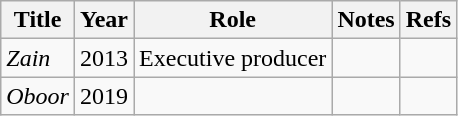<table class="wikitable sortable">
<tr>
<th>Title</th>
<th>Year</th>
<th>Role</th>
<th>Notes</th>
<th>Refs</th>
</tr>
<tr>
<td><em>Zain</em></td>
<td align=center>2013</td>
<td>Executive producer</td>
<td align=center></td>
<td></td>
</tr>
<tr>
<td><em>Oboor</em></td>
<td align=center>2019</td>
<td></td>
<td></td>
<td></td>
</tr>
</table>
